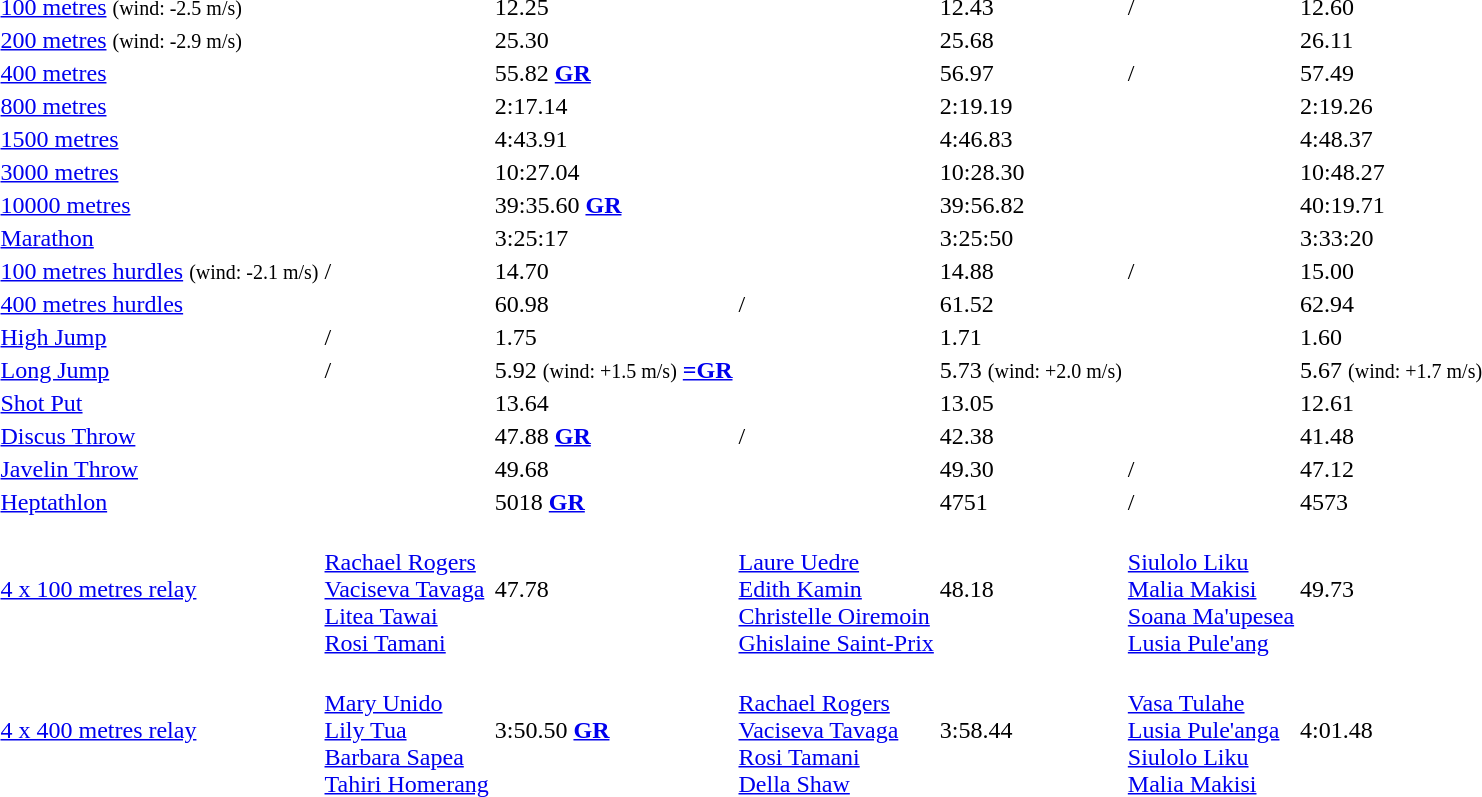<table>
<tr>
<td><a href='#'>100 metres</a> <small>(wind: -2.5 m/s)</small></td>
<td></td>
<td>12.25</td>
<td></td>
<td>12.43</td>
<td>/</td>
<td>12.60</td>
</tr>
<tr>
<td><a href='#'>200 metres</a> <small>(wind: -2.9 m/s)</small></td>
<td></td>
<td>25.30</td>
<td></td>
<td>25.68</td>
<td></td>
<td>26.11</td>
</tr>
<tr>
<td><a href='#'>400 metres</a></td>
<td></td>
<td>55.82 <strong><a href='#'>GR</a></strong></td>
<td></td>
<td>56.97</td>
<td>/</td>
<td>57.49</td>
</tr>
<tr>
<td><a href='#'>800 metres</a></td>
<td></td>
<td>2:17.14</td>
<td></td>
<td>2:19.19</td>
<td></td>
<td>2:19.26</td>
</tr>
<tr>
<td><a href='#'>1500 metres</a></td>
<td></td>
<td>4:43.91</td>
<td></td>
<td>4:46.83</td>
<td></td>
<td>4:48.37</td>
</tr>
<tr>
<td><a href='#'>3000 metres</a></td>
<td></td>
<td>10:27.04</td>
<td></td>
<td>10:28.30</td>
<td></td>
<td>10:48.27</td>
</tr>
<tr>
<td><a href='#'>10000 metres</a></td>
<td></td>
<td>39:35.60 <strong><a href='#'>GR</a></strong></td>
<td></td>
<td>39:56.82</td>
<td></td>
<td>40:19.71</td>
</tr>
<tr>
<td><a href='#'>Marathon</a></td>
<td></td>
<td>3:25:17</td>
<td></td>
<td>3:25:50</td>
<td></td>
<td>3:33:20</td>
</tr>
<tr>
<td><a href='#'>100 metres hurdles</a> <small>(wind: -2.1 m/s)</small></td>
<td>/</td>
<td>14.70</td>
<td></td>
<td>14.88</td>
<td>/</td>
<td>15.00</td>
</tr>
<tr>
<td><a href='#'>400 metres hurdles</a></td>
<td></td>
<td>60.98</td>
<td>/</td>
<td>61.52</td>
<td></td>
<td>62.94</td>
</tr>
<tr>
<td><a href='#'>High Jump</a></td>
<td>/</td>
<td>1.75</td>
<td></td>
<td>1.71</td>
<td></td>
<td>1.60</td>
</tr>
<tr>
<td><a href='#'>Long Jump</a></td>
<td>/</td>
<td>5.92 <small>(wind: +1.5 m/s)</small> <strong><a href='#'>=GR</a></strong></td>
<td></td>
<td>5.73 <small>(wind: +2.0 m/s)</small></td>
<td></td>
<td>5.67 <small>(wind: +1.7 m/s)</small></td>
</tr>
<tr>
<td><a href='#'>Shot Put</a></td>
<td></td>
<td>13.64</td>
<td></td>
<td>13.05</td>
<td></td>
<td>12.61</td>
</tr>
<tr>
<td><a href='#'>Discus Throw</a></td>
<td></td>
<td>47.88 <strong><a href='#'>GR</a></strong></td>
<td>/</td>
<td>42.38</td>
<td></td>
<td>41.48</td>
</tr>
<tr>
<td><a href='#'>Javelin Throw</a></td>
<td></td>
<td>49.68</td>
<td></td>
<td>49.30</td>
<td>/</td>
<td>47.12</td>
</tr>
<tr>
<td><a href='#'>Heptathlon</a></td>
<td></td>
<td>5018 <strong><a href='#'>GR</a></strong></td>
<td></td>
<td>4751</td>
<td>/</td>
<td>4573</td>
</tr>
<tr>
<td><a href='#'>4 x 100 metres relay</a></td>
<td> <br> <a href='#'>Rachael Rogers</a> <br> <a href='#'>Vaciseva Tavaga</a> <br> <a href='#'>Litea Tawai</a> <br> <a href='#'>Rosi Tamani</a></td>
<td>47.78</td>
<td> <br> <a href='#'>Laure Uedre</a> <br> <a href='#'>Edith Kamin</a> <br> <a href='#'>Christelle Oiremoin</a> <br> <a href='#'>Ghislaine Saint-Prix</a></td>
<td>48.18</td>
<td> <br> <a href='#'>Siulolo Liku</a> <br> <a href='#'>Malia Makisi</a> <br> <a href='#'>Soana Ma'upesea</a> <br> <a href='#'>Lusia Pule'ang</a></td>
<td>49.73</td>
</tr>
<tr>
<td><a href='#'>4 x 400 metres relay</a></td>
<td> <br> <a href='#'>Mary Unido</a> <br> <a href='#'>Lily Tua</a> <br> <a href='#'>Barbara Sapea</a> <br> <a href='#'>Tahiri Homerang</a></td>
<td>3:50.50 <strong><a href='#'>GR</a></strong></td>
<td> <br> <a href='#'>Rachael Rogers</a> <br> <a href='#'>Vaciseva Tavaga</a> <br> <a href='#'>Rosi Tamani</a> <br> <a href='#'>Della Shaw</a></td>
<td>3:58.44</td>
<td> <br> <a href='#'>Vasa Tulahe</a> <br> <a href='#'>Lusia Pule'anga</a> <br> <a href='#'>Siulolo Liku</a> <br> <a href='#'>Malia Makisi</a></td>
<td>4:01.48</td>
</tr>
</table>
